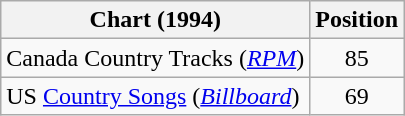<table class="wikitable sortable">
<tr>
<th scope="col">Chart (1994)</th>
<th scope="col">Position</th>
</tr>
<tr>
<td>Canada Country Tracks (<em><a href='#'>RPM</a></em>)</td>
<td align="center">85</td>
</tr>
<tr>
<td>US <a href='#'>Country Songs</a> (<em><a href='#'>Billboard</a></em>)</td>
<td align="center">69</td>
</tr>
</table>
